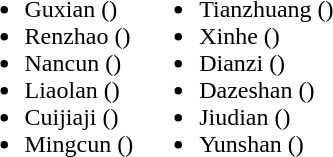<table>
<tr>
<td valign="top"><br><ul><li>Guxian ()</li><li>Renzhao ()</li><li>Nancun ()</li><li>Liaolan ()</li><li>Cuijiaji ()</li><li>Mingcun ()</li></ul></td>
<td valign="top"><br><ul><li>Tianzhuang ()</li><li>Xinhe ()</li><li>Dianzi ()</li><li>Dazeshan ()</li><li>Jiudian ()</li><li>Yunshan ()</li></ul></td>
</tr>
</table>
